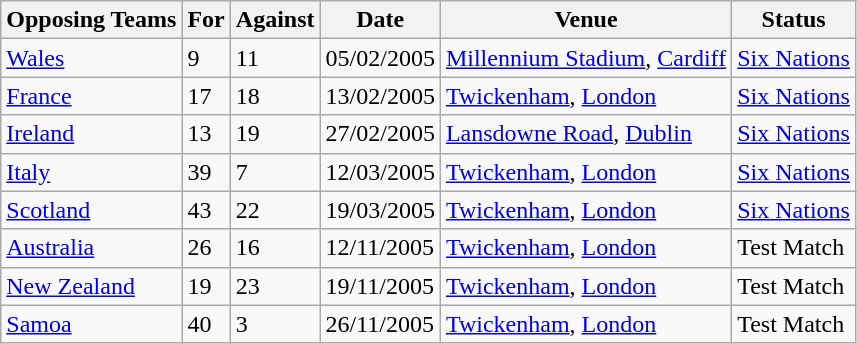<table class="wikitable">
<tr>
<th>Opposing Teams</th>
<th>For</th>
<th>Against</th>
<th>Date</th>
<th>Venue</th>
<th>Status</th>
</tr>
<tr>
<td><a href='#'>Wales</a></td>
<td>9</td>
<td>11</td>
<td>05/02/2005</td>
<td><a href='#'>Millennium Stadium</a>, <a href='#'>Cardiff</a></td>
<td><a href='#'>Six Nations</a></td>
</tr>
<tr>
<td><a href='#'>France</a></td>
<td>17</td>
<td>18</td>
<td>13/02/2005</td>
<td><a href='#'>Twickenham</a>, <a href='#'>London</a></td>
<td><a href='#'>Six Nations</a></td>
</tr>
<tr>
<td><a href='#'>Ireland</a></td>
<td>13</td>
<td>19</td>
<td>27/02/2005</td>
<td><a href='#'>Lansdowne Road</a>, <a href='#'>Dublin</a></td>
<td><a href='#'>Six Nations</a></td>
</tr>
<tr>
<td><a href='#'>Italy</a></td>
<td>39</td>
<td>7</td>
<td>12/03/2005</td>
<td><a href='#'>Twickenham</a>, <a href='#'>London</a></td>
<td><a href='#'>Six Nations</a></td>
</tr>
<tr>
<td><a href='#'>Scotland</a></td>
<td>43</td>
<td>22</td>
<td>19/03/2005</td>
<td><a href='#'>Twickenham</a>, <a href='#'>London</a></td>
<td><a href='#'>Six Nations</a></td>
</tr>
<tr>
<td><a href='#'>Australia</a></td>
<td>26</td>
<td>16</td>
<td>12/11/2005</td>
<td><a href='#'>Twickenham</a>, <a href='#'>London</a></td>
<td>Test Match</td>
</tr>
<tr>
<td><a href='#'>New Zealand</a></td>
<td>19</td>
<td>23</td>
<td>19/11/2005</td>
<td><a href='#'>Twickenham</a>, <a href='#'>London</a></td>
<td>Test Match</td>
</tr>
<tr>
<td><a href='#'>Samoa</a></td>
<td>40</td>
<td>3</td>
<td>26/11/2005</td>
<td><a href='#'>Twickenham</a>, <a href='#'>London</a></td>
<td>Test Match</td>
</tr>
</table>
